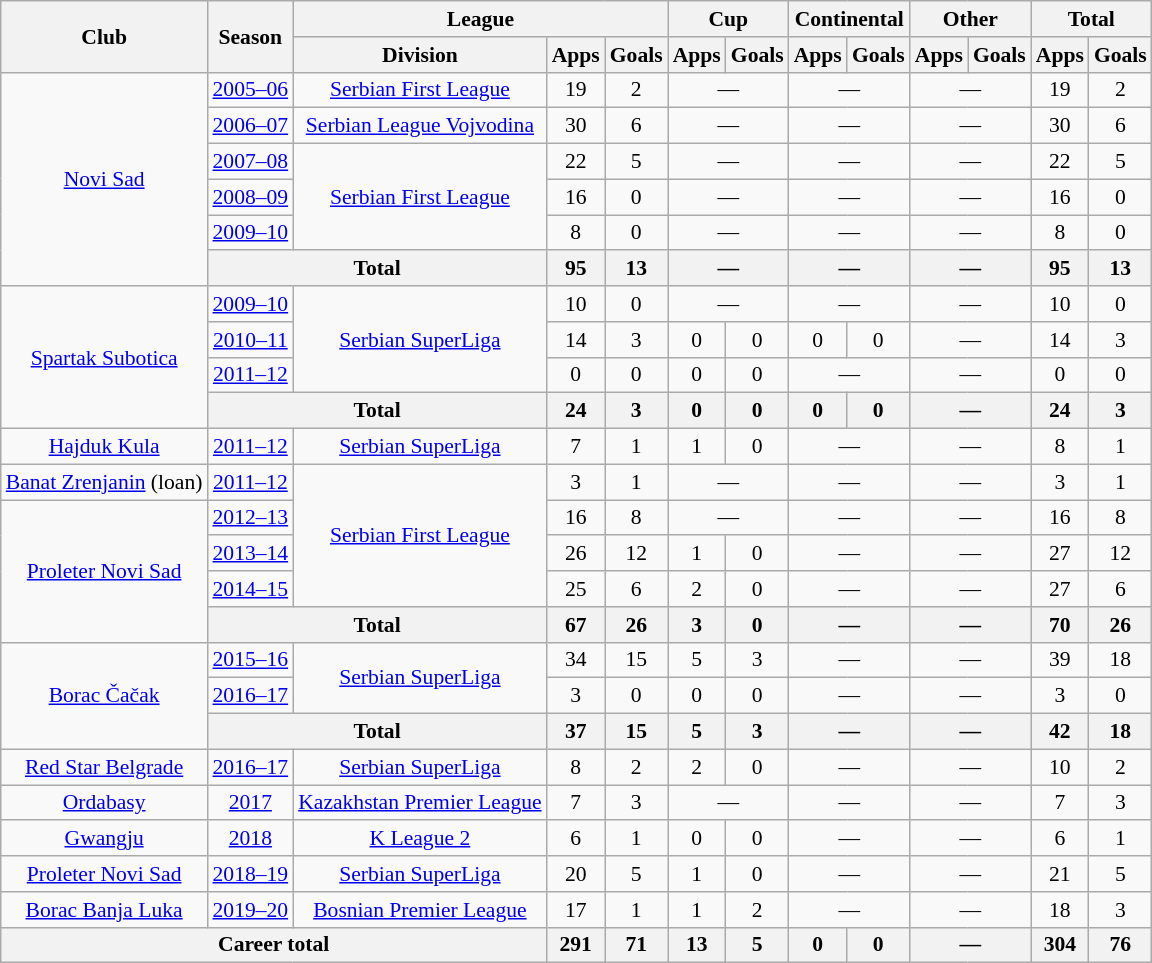<table class="wikitable" style="text-align: center;font-size:90%">
<tr>
<th rowspan="2">Club</th>
<th rowspan="2">Season</th>
<th colspan="3">League</th>
<th colspan="2">Cup</th>
<th colspan="2">Continental</th>
<th colspan="2">Other</th>
<th colspan="2">Total</th>
</tr>
<tr>
<th>Division</th>
<th>Apps</th>
<th>Goals</th>
<th>Apps</th>
<th>Goals</th>
<th>Apps</th>
<th>Goals</th>
<th>Apps</th>
<th>Goals</th>
<th>Apps</th>
<th>Goals</th>
</tr>
<tr>
<td rowspan="6" valign="center"><a href='#'>Novi Sad</a></td>
<td><a href='#'>2005–06</a></td>
<td><a href='#'>Serbian First League</a></td>
<td>19</td>
<td>2</td>
<td colspan="2">—</td>
<td colspan="2">—</td>
<td colspan="2">—</td>
<td>19</td>
<td>2</td>
</tr>
<tr>
<td><a href='#'>2006–07</a></td>
<td><a href='#'>Serbian League Vojvodina</a></td>
<td>30</td>
<td>6</td>
<td colspan="2">—</td>
<td colspan="2">—</td>
<td colspan="2">—</td>
<td>30</td>
<td>6</td>
</tr>
<tr>
<td><a href='#'>2007–08</a></td>
<td rowspan=3><a href='#'>Serbian First League</a></td>
<td>22</td>
<td>5</td>
<td colspan="2">—</td>
<td colspan="2">—</td>
<td colspan="2">—</td>
<td>22</td>
<td>5</td>
</tr>
<tr>
<td><a href='#'>2008–09</a></td>
<td>16</td>
<td>0</td>
<td colspan="2">—</td>
<td colspan="2">—</td>
<td colspan="2">—</td>
<td>16</td>
<td>0</td>
</tr>
<tr>
<td><a href='#'>2009–10</a></td>
<td>8</td>
<td>0</td>
<td colspan="2">—</td>
<td colspan="2">—</td>
<td colspan="2">—</td>
<td>8</td>
<td>0</td>
</tr>
<tr>
<th colspan="2">Total</th>
<th>95</th>
<th>13</th>
<th colspan="2">—</th>
<th colspan="2">—</th>
<th colspan="2">—</th>
<th>95</th>
<th>13</th>
</tr>
<tr>
<td rowspan="4" valign="center"><a href='#'>Spartak Subotica</a></td>
<td><a href='#'>2009–10</a></td>
<td rowspan=3><a href='#'>Serbian SuperLiga</a></td>
<td>10</td>
<td>0</td>
<td colspan="2">—</td>
<td colspan="2">—</td>
<td colspan="2">—</td>
<td>10</td>
<td>0</td>
</tr>
<tr>
<td><a href='#'>2010–11</a></td>
<td>14</td>
<td>3</td>
<td>0</td>
<td>0</td>
<td>0</td>
<td>0</td>
<td colspan="2">—</td>
<td>14</td>
<td>3</td>
</tr>
<tr>
<td><a href='#'>2011–12</a></td>
<td>0</td>
<td>0</td>
<td>0</td>
<td>0</td>
<td colspan="2">—</td>
<td colspan="2">—</td>
<td>0</td>
<td>0</td>
</tr>
<tr>
<th colspan="2">Total</th>
<th>24</th>
<th>3</th>
<th>0</th>
<th>0</th>
<th>0</th>
<th>0</th>
<th colspan="2">—</th>
<th>24</th>
<th>3</th>
</tr>
<tr>
<td><a href='#'>Hajduk Kula</a></td>
<td><a href='#'>2011–12</a></td>
<td><a href='#'>Serbian SuperLiga</a></td>
<td>7</td>
<td>1</td>
<td>1</td>
<td>0</td>
<td colspan="2">—</td>
<td colspan="2">—</td>
<td>8</td>
<td>1</td>
</tr>
<tr>
<td><a href='#'>Banat Zrenjanin</a> (loan)</td>
<td><a href='#'>2011–12</a></td>
<td rowspan=4><a href='#'>Serbian First League</a></td>
<td>3</td>
<td>1</td>
<td colspan="2">—</td>
<td colspan="2">—</td>
<td colspan="2">—</td>
<td>3</td>
<td>1</td>
</tr>
<tr>
<td rowspan="4" valign="center"><a href='#'>Proleter Novi Sad</a></td>
<td><a href='#'>2012–13</a></td>
<td>16</td>
<td>8</td>
<td colspan="2">—</td>
<td colspan="2">—</td>
<td colspan="2">—</td>
<td>16</td>
<td>8</td>
</tr>
<tr>
<td><a href='#'>2013–14</a></td>
<td>26</td>
<td>12</td>
<td>1</td>
<td>0</td>
<td colspan="2">—</td>
<td colspan="2">—</td>
<td>27</td>
<td>12</td>
</tr>
<tr>
<td><a href='#'>2014–15</a></td>
<td>25</td>
<td>6</td>
<td>2</td>
<td>0</td>
<td colspan="2">—</td>
<td colspan="2">—</td>
<td>27</td>
<td>6</td>
</tr>
<tr>
<th colspan="2">Total</th>
<th>67</th>
<th>26</th>
<th>3</th>
<th>0</th>
<th colspan="2">—</th>
<th colspan="2">—</th>
<th>70</th>
<th>26</th>
</tr>
<tr>
<td rowspan="3"><a href='#'>Borac Čačak</a></td>
<td><a href='#'>2015–16</a></td>
<td rowspan=2><a href='#'>Serbian SuperLiga</a></td>
<td>34</td>
<td>15</td>
<td>5</td>
<td>3</td>
<td colspan="2">—</td>
<td colspan="2">—</td>
<td>39</td>
<td>18</td>
</tr>
<tr>
<td><a href='#'>2016–17</a></td>
<td>3</td>
<td>0</td>
<td>0</td>
<td>0</td>
<td colspan="2">—</td>
<td colspan="2">—</td>
<td>3</td>
<td>0</td>
</tr>
<tr>
<th colspan="2">Total</th>
<th>37</th>
<th>15</th>
<th>5</th>
<th>3</th>
<th colspan="2">—</th>
<th colspan="2">—</th>
<th>42</th>
<th>18</th>
</tr>
<tr>
<td><a href='#'>Red Star Belgrade</a></td>
<td><a href='#'>2016–17</a></td>
<td><a href='#'>Serbian SuperLiga</a></td>
<td>8</td>
<td>2</td>
<td>2</td>
<td>0</td>
<td colspan="2">—</td>
<td colspan="2">—</td>
<td>10</td>
<td>2</td>
</tr>
<tr>
<td><a href='#'>Ordabasy</a></td>
<td><a href='#'>2017</a></td>
<td><a href='#'>Kazakhstan Premier League</a></td>
<td>7</td>
<td>3</td>
<td colspan="2">—</td>
<td colspan="2">—</td>
<td colspan="2">—</td>
<td>7</td>
<td>3</td>
</tr>
<tr>
<td><a href='#'>Gwangju</a></td>
<td><a href='#'>2018</a></td>
<td><a href='#'>K League 2</a></td>
<td>6</td>
<td>1</td>
<td>0</td>
<td>0</td>
<td colspan="2">—</td>
<td colspan="2">—</td>
<td>6</td>
<td>1</td>
</tr>
<tr>
<td><a href='#'>Proleter Novi Sad</a></td>
<td><a href='#'>2018–19</a></td>
<td><a href='#'>Serbian SuperLiga</a></td>
<td>20</td>
<td>5</td>
<td>1</td>
<td>0</td>
<td colspan="2">—</td>
<td colspan="2">—</td>
<td>21</td>
<td>5</td>
</tr>
<tr>
<td><a href='#'>Borac Banja Luka</a></td>
<td><a href='#'>2019–20</a></td>
<td><a href='#'>Bosnian Premier League</a></td>
<td>17</td>
<td>1</td>
<td>1</td>
<td>2</td>
<td colspan="2">—</td>
<td colspan="2">—</td>
<td>18</td>
<td>3</td>
</tr>
<tr>
<th colspan="3">Career total</th>
<th>291</th>
<th>71</th>
<th>13</th>
<th>5</th>
<th>0</th>
<th>0</th>
<th colspan="2">—</th>
<th>304</th>
<th>76</th>
</tr>
</table>
